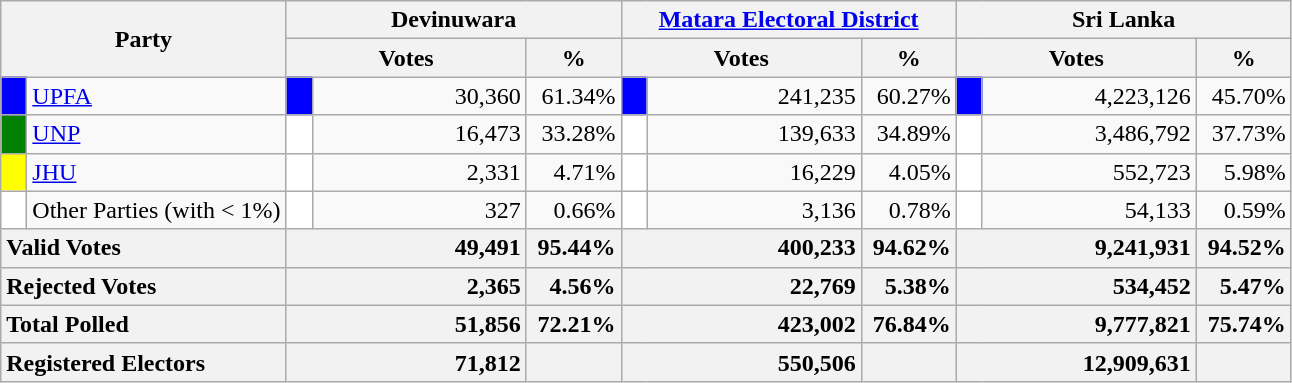<table class="wikitable">
<tr>
<th colspan="2" width="144px"rowspan="2">Party</th>
<th colspan="3" width="216px">Devinuwara</th>
<th colspan="3" width="216px"><a href='#'>Matara Electoral District</a></th>
<th colspan="3" width="216px">Sri Lanka</th>
</tr>
<tr>
<th colspan="2" width="144px">Votes</th>
<th>%</th>
<th colspan="2" width="144px">Votes</th>
<th>%</th>
<th colspan="2" width="144px">Votes</th>
<th>%</th>
</tr>
<tr>
<td style="background-color:blue;" width="10px"></td>
<td style="text-align:left;"><a href='#'>UPFA</a></td>
<td style="background-color:blue;" width="10px"></td>
<td style="text-align:right;">30,360</td>
<td style="text-align:right;">61.34%</td>
<td style="background-color:blue;" width="10px"></td>
<td style="text-align:right;">241,235</td>
<td style="text-align:right;">60.27%</td>
<td style="background-color:blue;" width="10px"></td>
<td style="text-align:right;">4,223,126</td>
<td style="text-align:right;">45.70%</td>
</tr>
<tr>
<td style="background-color:green;" width="10px"></td>
<td style="text-align:left;"><a href='#'>UNP</a></td>
<td style="background-color:white;" width="10px"></td>
<td style="text-align:right;">16,473</td>
<td style="text-align:right;">33.28%</td>
<td style="background-color:white;" width="10px"></td>
<td style="text-align:right;">139,633</td>
<td style="text-align:right;">34.89%</td>
<td style="background-color:white;" width="10px"></td>
<td style="text-align:right;">3,486,792</td>
<td style="text-align:right;">37.73%</td>
</tr>
<tr>
<td style="background-color:yellow;" width="10px"></td>
<td style="text-align:left;"><a href='#'>JHU</a></td>
<td style="background-color:white;" width="10px"></td>
<td style="text-align:right;">2,331</td>
<td style="text-align:right;">4.71%</td>
<td style="background-color:white;" width="10px"></td>
<td style="text-align:right;">16,229</td>
<td style="text-align:right;">4.05%</td>
<td style="background-color:white;" width="10px"></td>
<td style="text-align:right;">552,723</td>
<td style="text-align:right;">5.98%</td>
</tr>
<tr>
<td style="background-color:white;" width="10px"></td>
<td style="text-align:left;">Other Parties (with < 1%)</td>
<td style="background-color:white;" width="10px"></td>
<td style="text-align:right;">327</td>
<td style="text-align:right;">0.66%</td>
<td style="background-color:white;" width="10px"></td>
<td style="text-align:right;">3,136</td>
<td style="text-align:right;">0.78%</td>
<td style="background-color:white;" width="10px"></td>
<td style="text-align:right;">54,133</td>
<td style="text-align:right;">0.59%</td>
</tr>
<tr>
<th colspan="2" width="144px"style="text-align:left;">Valid Votes</th>
<th style="text-align:right;"colspan="2" width="144px">49,491</th>
<th style="text-align:right;">95.44%</th>
<th style="text-align:right;"colspan="2" width="144px">400,233</th>
<th style="text-align:right;">94.62%</th>
<th style="text-align:right;"colspan="2" width="144px">9,241,931</th>
<th style="text-align:right;">94.52%</th>
</tr>
<tr>
<th colspan="2" width="144px"style="text-align:left;">Rejected Votes</th>
<th style="text-align:right;"colspan="2" width="144px">2,365</th>
<th style="text-align:right;">4.56%</th>
<th style="text-align:right;"colspan="2" width="144px">22,769</th>
<th style="text-align:right;">5.38%</th>
<th style="text-align:right;"colspan="2" width="144px">534,452</th>
<th style="text-align:right;">5.47%</th>
</tr>
<tr>
<th colspan="2" width="144px"style="text-align:left;">Total Polled</th>
<th style="text-align:right;"colspan="2" width="144px">51,856</th>
<th style="text-align:right;">72.21%</th>
<th style="text-align:right;"colspan="2" width="144px">423,002</th>
<th style="text-align:right;">76.84%</th>
<th style="text-align:right;"colspan="2" width="144px">9,777,821</th>
<th style="text-align:right;">75.74%</th>
</tr>
<tr>
<th colspan="2" width="144px"style="text-align:left;">Registered Electors</th>
<th style="text-align:right;"colspan="2" width="144px">71,812</th>
<th></th>
<th style="text-align:right;"colspan="2" width="144px">550,506</th>
<th></th>
<th style="text-align:right;"colspan="2" width="144px">12,909,631</th>
<th></th>
</tr>
</table>
